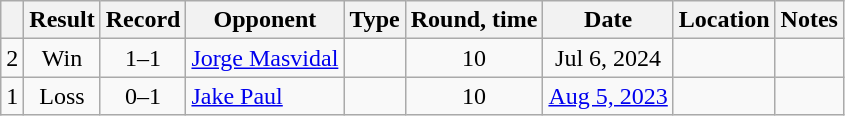<table class="wikitable" style="text-align:center">
<tr>
<th></th>
<th>Result</th>
<th>Record</th>
<th>Opponent</th>
<th>Type</th>
<th>Round, time</th>
<th>Date</th>
<th>Location</th>
<th>Notes</th>
</tr>
<tr>
<td>2</td>
<td>Win</td>
<td>1–1</td>
<td style="text-align:left;"><a href='#'>Jorge Masvidal</a></td>
<td></td>
<td>10</td>
<td>Jul 6, 2024</td>
<td style="text-align:left;"></td>
<td></td>
</tr>
<tr>
<td>1</td>
<td>Loss</td>
<td>0–1</td>
<td style="text-align:left;"><a href='#'>Jake Paul</a></td>
<td></td>
<td>10</td>
<td><a href='#'>Aug 5, 2023</a></td>
<td style="text-align:left;"></td>
<td></td>
</tr>
</table>
